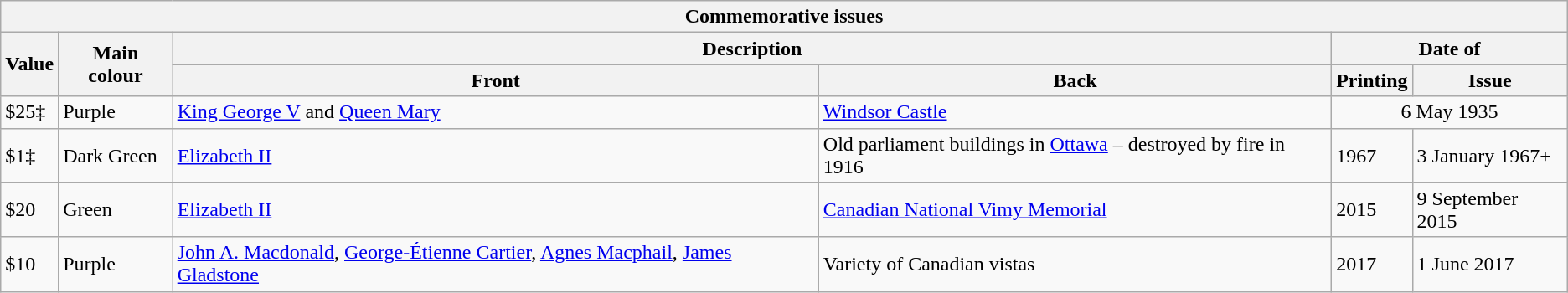<table class="wikitable">
<tr>
<th colspan="6">Commemorative issues</th>
</tr>
<tr>
<th rowspan="2">Value</th>
<th rowspan="2">Main colour</th>
<th colspan="2">Description</th>
<th colspan="2">Date of</th>
</tr>
<tr>
<th>Front</th>
<th>Back</th>
<th>Printing</th>
<th>Issue</th>
</tr>
<tr>
<td>$25‡</td>
<td>Purple</td>
<td><a href='#'>King George V</a> and <a href='#'>Queen Mary</a></td>
<td><a href='#'>Windsor Castle</a></td>
<td colspan="2" align="center">6 May 1935</td>
</tr>
<tr>
<td>$1‡</td>
<td>Dark Green</td>
<td><a href='#'>Elizabeth II</a></td>
<td>Old parliament buildings in <a href='#'>Ottawa</a> – destroyed by fire in 1916</td>
<td>1967</td>
<td>3 January 1967+</td>
</tr>
<tr>
<td>$20</td>
<td>Green</td>
<td><a href='#'>Elizabeth II</a></td>
<td><a href='#'>Canadian National Vimy Memorial</a></td>
<td>2015</td>
<td>9 September 2015</td>
</tr>
<tr>
<td>$10</td>
<td>Purple</td>
<td><a href='#'>John A. Macdonald</a>, <a href='#'>George-Étienne Cartier</a>, <a href='#'>Agnes Macphail</a>, <a href='#'>James Gladstone</a></td>
<td>Variety of Canadian vistas</td>
<td>2017</td>
<td>1 June 2017</td>
</tr>
</table>
